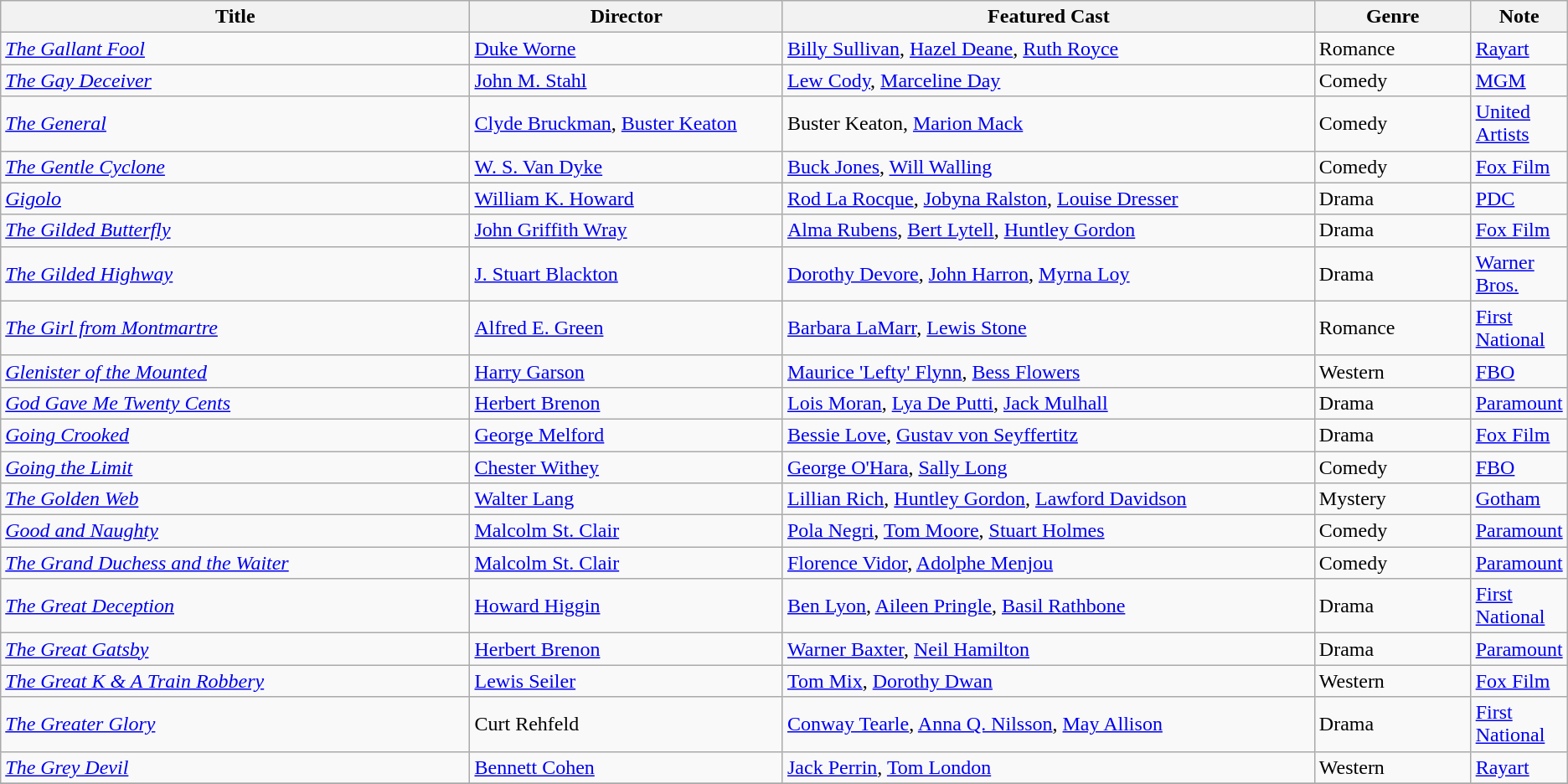<table class="wikitable">
<tr>
<th style="width:30%;">Title</th>
<th style="width:20%;">Director</th>
<th style="width:34%;">Featured Cast</th>
<th style="width:10%;">Genre</th>
<th style="width:10%;">Note</th>
</tr>
<tr>
<td><em><a href='#'>The Gallant Fool</a></em></td>
<td><a href='#'>Duke Worne</a></td>
<td><a href='#'>Billy Sullivan</a>, <a href='#'>Hazel Deane</a>, <a href='#'>Ruth Royce</a></td>
<td>Romance</td>
<td><a href='#'>Rayart</a></td>
</tr>
<tr>
<td><em><a href='#'>The Gay Deceiver</a></em></td>
<td><a href='#'>John M. Stahl</a></td>
<td><a href='#'>Lew Cody</a>, <a href='#'>Marceline Day</a></td>
<td>Comedy</td>
<td><a href='#'>MGM</a></td>
</tr>
<tr>
<td><em><a href='#'>The General</a></em></td>
<td><a href='#'>Clyde Bruckman</a>, <a href='#'>Buster Keaton</a></td>
<td>Buster Keaton, <a href='#'>Marion Mack</a></td>
<td>Comedy</td>
<td><a href='#'>United Artists</a></td>
</tr>
<tr>
<td><em><a href='#'>The Gentle Cyclone</a></em></td>
<td><a href='#'>W. S. Van Dyke</a></td>
<td><a href='#'>Buck Jones</a>, <a href='#'>Will Walling</a></td>
<td>Comedy</td>
<td><a href='#'>Fox Film</a></td>
</tr>
<tr>
<td><em><a href='#'>Gigolo</a></em></td>
<td><a href='#'>William K. Howard</a></td>
<td><a href='#'>Rod La Rocque</a>, <a href='#'>Jobyna Ralston</a>, <a href='#'>Louise Dresser</a></td>
<td>Drama</td>
<td><a href='#'>PDC</a></td>
</tr>
<tr>
<td><em><a href='#'>The Gilded Butterfly</a></em></td>
<td><a href='#'>John Griffith Wray</a></td>
<td><a href='#'>Alma Rubens</a>, <a href='#'>Bert Lytell</a>, <a href='#'>Huntley Gordon</a></td>
<td>Drama</td>
<td><a href='#'>Fox Film</a></td>
</tr>
<tr>
<td><em><a href='#'>The Gilded Highway</a></em></td>
<td><a href='#'>J. Stuart Blackton</a></td>
<td><a href='#'>Dorothy Devore</a>, <a href='#'>John Harron</a>, <a href='#'>Myrna Loy</a></td>
<td>Drama</td>
<td><a href='#'>Warner Bros.</a></td>
</tr>
<tr>
<td><em><a href='#'>The Girl from Montmartre</a></em></td>
<td><a href='#'>Alfred E. Green</a></td>
<td><a href='#'>Barbara LaMarr</a>, <a href='#'>Lewis Stone</a></td>
<td>Romance</td>
<td><a href='#'>First National</a></td>
</tr>
<tr>
<td><em><a href='#'>Glenister of the Mounted</a></em></td>
<td><a href='#'>Harry Garson</a></td>
<td><a href='#'>Maurice 'Lefty' Flynn</a>, <a href='#'>Bess Flowers</a></td>
<td>Western</td>
<td><a href='#'>FBO</a></td>
</tr>
<tr>
<td><em><a href='#'>God Gave Me Twenty Cents</a></em></td>
<td><a href='#'>Herbert Brenon</a></td>
<td><a href='#'>Lois Moran</a>, <a href='#'>Lya De Putti</a>, <a href='#'>Jack Mulhall</a></td>
<td>Drama</td>
<td><a href='#'>Paramount</a></td>
</tr>
<tr>
<td><em><a href='#'>Going Crooked</a></em></td>
<td><a href='#'>George Melford</a></td>
<td><a href='#'>Bessie Love</a>, <a href='#'>Gustav von Seyffertitz</a></td>
<td>Drama</td>
<td><a href='#'>Fox Film</a></td>
</tr>
<tr>
<td><em><a href='#'>Going the Limit</a></em></td>
<td><a href='#'>Chester Withey</a></td>
<td><a href='#'>George O'Hara</a>, <a href='#'>Sally Long</a></td>
<td>Comedy</td>
<td><a href='#'>FBO</a></td>
</tr>
<tr>
<td><em><a href='#'>The Golden Web</a></em></td>
<td><a href='#'>Walter Lang</a></td>
<td><a href='#'>Lillian Rich</a>, <a href='#'>Huntley Gordon</a>, <a href='#'>Lawford Davidson</a></td>
<td>Mystery</td>
<td><a href='#'>Gotham</a></td>
</tr>
<tr>
<td><em><a href='#'>Good and Naughty</a></em></td>
<td><a href='#'>Malcolm St. Clair</a></td>
<td><a href='#'>Pola Negri</a>, <a href='#'>Tom Moore</a>, <a href='#'>Stuart Holmes</a></td>
<td>Comedy</td>
<td><a href='#'>Paramount</a></td>
</tr>
<tr>
<td><em><a href='#'>The Grand Duchess and the Waiter</a></em></td>
<td><a href='#'>Malcolm St. Clair</a></td>
<td><a href='#'>Florence Vidor</a>, <a href='#'>Adolphe Menjou</a></td>
<td>Comedy</td>
<td><a href='#'>Paramount</a></td>
</tr>
<tr>
<td><em><a href='#'>The Great Deception</a></em></td>
<td><a href='#'>Howard Higgin</a></td>
<td><a href='#'>Ben Lyon</a>, <a href='#'>Aileen Pringle</a>, <a href='#'>Basil Rathbone</a></td>
<td>Drama</td>
<td><a href='#'>First National</a></td>
</tr>
<tr>
<td><em><a href='#'>The Great Gatsby</a></em></td>
<td><a href='#'>Herbert Brenon</a></td>
<td><a href='#'>Warner Baxter</a>, <a href='#'>Neil Hamilton</a></td>
<td>Drama</td>
<td><a href='#'>Paramount</a></td>
</tr>
<tr>
<td><em><a href='#'>The Great K & A Train Robbery</a></em></td>
<td><a href='#'>Lewis Seiler</a></td>
<td><a href='#'>Tom Mix</a>, <a href='#'>Dorothy Dwan</a></td>
<td>Western</td>
<td><a href='#'>Fox Film</a></td>
</tr>
<tr>
<td><em><a href='#'>The Greater Glory</a></em></td>
<td>Curt Rehfeld</td>
<td><a href='#'>Conway Tearle</a>, <a href='#'>Anna Q. Nilsson</a>, <a href='#'>May Allison</a></td>
<td>Drama</td>
<td><a href='#'>First National</a></td>
</tr>
<tr>
<td><em><a href='#'>The Grey Devil</a></em></td>
<td><a href='#'>Bennett Cohen</a></td>
<td><a href='#'>Jack Perrin</a>, <a href='#'>Tom London</a></td>
<td>Western</td>
<td><a href='#'>Rayart</a></td>
</tr>
<tr>
</tr>
</table>
